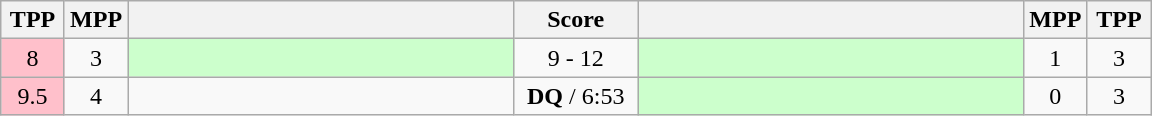<table class="wikitable" style="text-align: center;" |>
<tr>
<th width="35">TPP</th>
<th width="35">MPP</th>
<th width="250"></th>
<th width="75">Score</th>
<th width="250"></th>
<th width="35">MPP</th>
<th width="35">TPP</th>
</tr>
<tr>
<td bgcolor=pink>8</td>
<td>3</td>
<td style="text-align:left;" bgcolor="ccffcc"></td>
<td>9 - 12</td>
<td style="text-align:left;" bgcolor="ccffcc"><strong></strong></td>
<td>1</td>
<td>3</td>
</tr>
<tr>
<td bgcolor=pink>9.5</td>
<td>4</td>
<td style="text-align:left;"></td>
<td><strong>DQ</strong> / 6:53</td>
<td style="text-align:left;" bgcolor="ccffcc"><strong></strong></td>
<td>0</td>
<td>3</td>
</tr>
</table>
